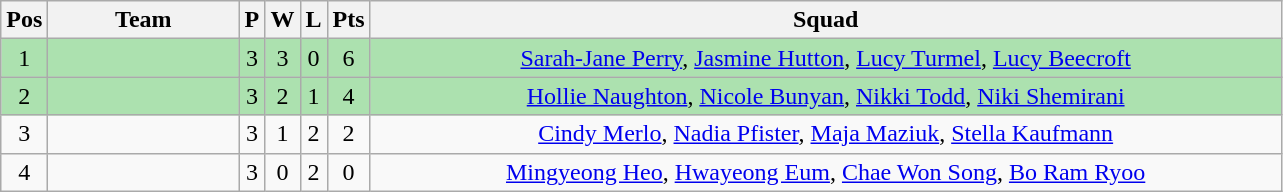<table class="wikitable" style="font-size: 100%">
<tr>
<th width=20>Pos</th>
<th width=120>Team</th>
<th width=10>P</th>
<th width=10>W</th>
<th width=10>L</th>
<th width=20>Pts</th>
<th width=600>Squad</th>
</tr>
<tr align=center style="background:#ACE1AF;">
<td>1</td>
<td align="left"></td>
<td>3</td>
<td>3</td>
<td>0</td>
<td>6</td>
<td><a href='#'>Sarah-Jane Perry</a>, <a href='#'>Jasmine Hutton</a>, <a href='#'>Lucy Turmel</a>, <a href='#'>Lucy Beecroft</a></td>
</tr>
<tr align=center style="background:#ACE1AF;">
<td>2</td>
<td align="left"></td>
<td>3</td>
<td>2</td>
<td>1</td>
<td>4</td>
<td><a href='#'>Hollie Naughton</a>, <a href='#'>Nicole Bunyan</a>, <a href='#'>Nikki Todd</a>, <a href='#'>Niki Shemirani</a></td>
</tr>
<tr align=center>
<td>3</td>
<td align="left"></td>
<td>3</td>
<td>1</td>
<td>2</td>
<td>2</td>
<td><a href='#'>Cindy Merlo</a>, <a href='#'>Nadia Pfister</a>, <a href='#'>Maja Maziuk</a>, <a href='#'>Stella Kaufmann</a></td>
</tr>
<tr align=center>
<td>4</td>
<td align="left"></td>
<td>3</td>
<td>0</td>
<td>2</td>
<td>0</td>
<td><a href='#'>Mingyeong Heo</a>, <a href='#'>Hwayeong Eum</a>, <a href='#'>Chae Won Song</a>, <a href='#'>Bo Ram Ryoo</a></td>
</tr>
</table>
